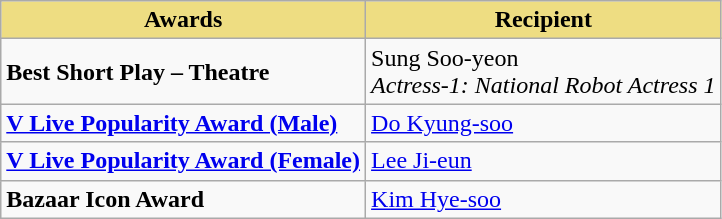<table class="wikitable">
<tr>
<th style="background:#EEDD82; text-align:center">Awards</th>
<th style="background:#EEDD82; text-align:center">Recipient</th>
</tr>
<tr>
<td><strong>Best Short Play – Theatre</strong></td>
<td>Sung Soo-yeon<br><em>Actress-1: National Robot Actress 1</em></td>
</tr>
<tr>
<td><strong><a href='#'>V Live Popularity Award (Male)</a></strong></td>
<td><a href='#'>Do Kyung-soo</a></td>
</tr>
<tr>
<td><strong><a href='#'>V Live Popularity Award (Female)</a></strong></td>
<td><a href='#'>Lee Ji-eun</a></td>
</tr>
<tr>
<td><strong>Bazaar Icon Award</strong></td>
<td><a href='#'>Kim Hye-soo</a></td>
</tr>
</table>
